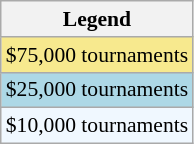<table class=wikitable style="font-size:90%">
<tr>
<th>Legend</th>
</tr>
<tr style="background:#f7e98e;">
<td>$75,000 tournaments</td>
</tr>
<tr style="background:lightblue;">
<td>$25,000 tournaments</td>
</tr>
<tr style="background:#f0f8ff;">
<td>$10,000 tournaments</td>
</tr>
</table>
